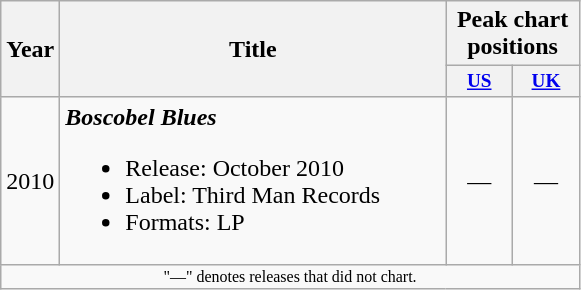<table class="wikitable">
<tr>
<th rowspan="2">Year</th>
<th rowspan="2" width="250">Title</th>
<th colspan="2">Peak chart positions</th>
</tr>
<tr>
<th style="width:3em;font-size:80%"><a href='#'>US</a><br></th>
<th style="width:3em;font-size:80%"><a href='#'>UK</a><br></th>
</tr>
<tr>
<td rowspan="1" align="center">2010</td>
<td><strong><em>Boscobel Blues</em></strong><br><ul><li>Release: October 2010</li><li>Label: Third Man Records</li><li>Formats: LP</li></ul></td>
<td align="center">—</td>
<td align="center">—</td>
</tr>
<tr>
<td align="center" colspan="30" style="font-size: 8pt">"—" denotes releases that did not chart.</td>
</tr>
</table>
